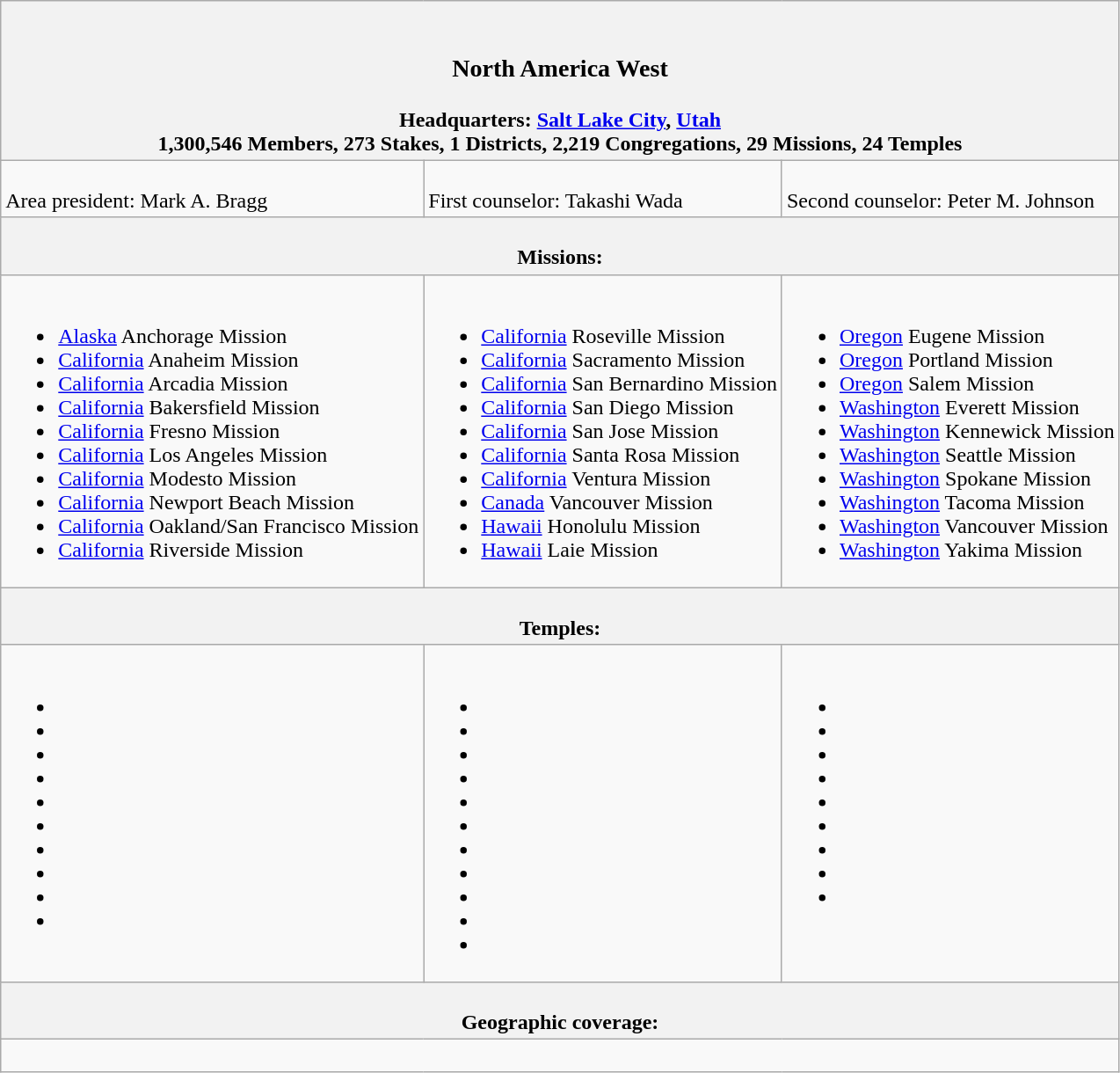<table class=wikitable>
<tr>
<th colspan=3><br><h3>North America West</h3>Headquarters:  <a href='#'>Salt Lake City</a>, <a href='#'>Utah</a><br>1,300,546 Members, 273 Stakes, 1 Districts, 2,219 Congregations, 29 Missions, 24 Temples</th>
</tr>
<tr>
<td style="vertical-align:top"><br>Area president: Mark A. Bragg</td>
<td style="vertical-align:top"><br>First counselor: Takashi Wada</td>
<td style="vertical-align:top"><br>Second counselor: Peter M. Johnson</td>
</tr>
<tr>
<th colspan=3><br>Missions:</th>
</tr>
<tr>
<td style="vertical-align:top"><br><ul><li><a href='#'>Alaska</a> Anchorage Mission</li><li><a href='#'>California</a> Anaheim Mission</li><li><a href='#'>California</a> Arcadia Mission</li><li><a href='#'>California</a> Bakersfield Mission</li><li><a href='#'>California</a> Fresno Mission</li><li><a href='#'>California</a> Los Angeles Mission</li><li><a href='#'>California</a> Modesto Mission</li><li><a href='#'>California</a> Newport Beach Mission</li><li><a href='#'>California</a> Oakland/San Francisco Mission</li><li><a href='#'>California</a> Riverside Mission</li></ul></td>
<td style="vertical-align:top"><br><ul><li><a href='#'>California</a> Roseville Mission</li><li><a href='#'>California</a> Sacramento Mission</li><li><a href='#'>California</a> San Bernardino Mission</li><li><a href='#'>California</a> San Diego Mission</li><li><a href='#'>California</a> San Jose Mission</li><li><a href='#'>California</a> Santa Rosa Mission</li><li><a href='#'>California</a> Ventura Mission</li><li><a href='#'>Canada</a> Vancouver Mission</li><li><a href='#'>Hawaii</a> Honolulu Mission</li><li><a href='#'>Hawaii</a> Laie Mission</li></ul></td>
<td style="vertical-align:top"><br><ul><li><a href='#'>Oregon</a> Eugene Mission</li><li><a href='#'>Oregon</a> Portland Mission</li><li><a href='#'>Oregon</a> Salem Mission</li><li><a href='#'>Washington</a> Everett Mission</li><li><a href='#'>Washington</a> Kennewick Mission</li><li><a href='#'>Washington</a> Seattle Mission</li><li><a href='#'>Washington</a> Spokane Mission</li><li><a href='#'>Washington</a> Tacoma Mission</li><li><a href='#'>Washington</a> Vancouver Mission</li><li><a href='#'>Washington</a> Yakima Mission</li></ul></td>
</tr>
<tr>
<th colspan=3><br>Temples:</th>
</tr>
<tr>
<td style="vertical-align:top"><br><ul><li></li><li></li><li></li><li></li><li></li><li></li><li></li><li></li><li></li><li></li></ul></td>
<td style="vertical-align:top"><br><ul><li></li><li></li><li></li><li></li><li></li><li></li><li></li><li></li><li></li><li></li><li></li></ul></td>
<td style="vertical-align:top"><br><ul><li></li><li></li><li></li><li></li><li></li><li></li><li></li><li></li><li></li></ul></td>
</tr>
<tr>
<th colspan=3><br>Geographic coverage:</th>
</tr>
<tr>
<td style="vertical-align:top" colspan=3><br></td>
</tr>
</table>
